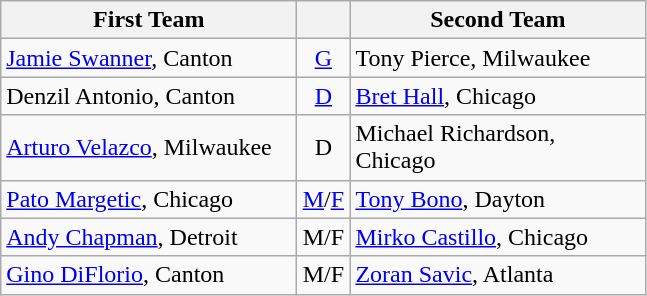<table class="wikitable">
<tr>
<th width=190>First Team</th>
<th width=28></th>
<th width=190>Second Team</th>
</tr>
<tr>
<td><a href='#'>Jamie Swanner</a>, Canton</td>
<td align=center><a href='#'>G</a></td>
<td>Tony Pierce, Milwaukee</td>
</tr>
<tr>
<td>Denzil Antonio, Canton</td>
<td align=center><a href='#'>D</a></td>
<td><a href='#'>Bret Hall</a>, Chicago</td>
</tr>
<tr>
<td><a href='#'>Arturo Velazco</a>, Milwaukee</td>
<td align=center>D</td>
<td>Michael Richardson, Chicago</td>
</tr>
<tr>
<td><a href='#'>Pato Margetic</a>, Chicago</td>
<td align=center><a href='#'>M</a>/<a href='#'>F</a></td>
<td><a href='#'>Tony Bono</a>, Dayton</td>
</tr>
<tr>
<td><a href='#'>Andy Chapman</a>, Detroit</td>
<td align=center>M/F</td>
<td><a href='#'>Mirko Castillo</a>, Chicago</td>
</tr>
<tr>
<td><a href='#'>Gino DiFlorio</a>, Canton</td>
<td align=center>M/F</td>
<td><a href='#'>Zoran Savic</a>, Atlanta</td>
</tr>
</table>
